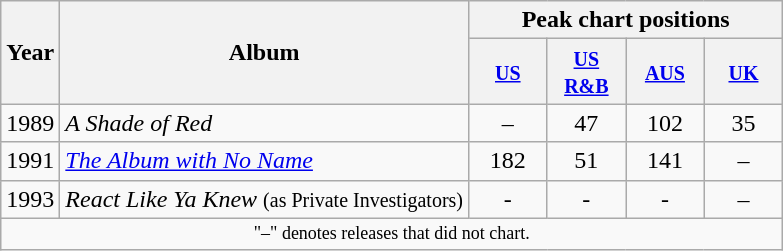<table class="wikitable">
<tr>
<th scope="col" rowspan="2">Year</th>
<th scope="col" rowspan="2">Album</th>
<th scope="col" colspan="4">Peak chart positions</th>
</tr>
<tr>
<th style="width:45px;"><small><a href='#'>US</a></small><br></th>
<th style="width:45px;"><small><a href='#'>US R&B</a></small><br></th>
<th style="width:45px;"><small><a href='#'>AUS</a></small><br></th>
<th style="width:45px;"><small><a href='#'>UK</a></small><br></th>
</tr>
<tr>
<td>1989</td>
<td><em>A Shade of Red</em></td>
<td align=center>–</td>
<td align=center>47</td>
<td align=center>102</td>
<td align=center>35</td>
</tr>
<tr>
<td>1991</td>
<td><em><a href='#'>The Album with No Name</a></em></td>
<td align=center>182</td>
<td align=center>51</td>
<td align=center>141</td>
<td align=center>–</td>
</tr>
<tr>
<td>1993</td>
<td><em>React Like Ya Knew</em> <small>(as Private Investigators)</small></td>
<td align=center>-</td>
<td align=center>-</td>
<td align=center>-</td>
<td align=center>–</td>
</tr>
<tr>
<td colspan="6" style="text-align:center; font-size:9pt;">"–" denotes releases that did not chart.</td>
</tr>
</table>
